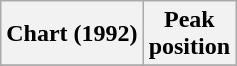<table class="wikitable plainrowheaders" style="text-align:center">
<tr>
<th scope="col">Chart (1992)</th>
<th scope="col">Peak<br>position</th>
</tr>
<tr>
</tr>
</table>
